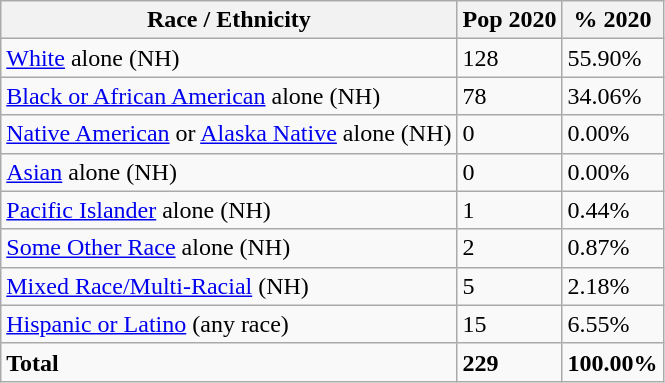<table class="wikitable">
<tr>
<th>Race / Ethnicity</th>
<th>Pop 2020</th>
<th>% 2020</th>
</tr>
<tr>
<td><a href='#'>White</a> alone (NH)</td>
<td>128</td>
<td>55.90%</td>
</tr>
<tr>
<td><a href='#'>Black or African American</a> alone (NH)</td>
<td>78</td>
<td>34.06%</td>
</tr>
<tr>
<td><a href='#'>Native American</a> or <a href='#'>Alaska Native</a> alone (NH)</td>
<td>0</td>
<td>0.00%</td>
</tr>
<tr>
<td><a href='#'>Asian</a> alone (NH)</td>
<td>0</td>
<td>0.00%</td>
</tr>
<tr>
<td><a href='#'>Pacific Islander</a> alone (NH)</td>
<td>1</td>
<td>0.44%</td>
</tr>
<tr>
<td><a href='#'>Some Other Race</a> alone (NH)</td>
<td>2</td>
<td>0.87%</td>
</tr>
<tr>
<td><a href='#'>Mixed Race/Multi-Racial</a> (NH)</td>
<td>5</td>
<td>2.18%</td>
</tr>
<tr>
<td><a href='#'>Hispanic or Latino</a> (any race)</td>
<td>15</td>
<td>6.55%</td>
</tr>
<tr>
<td><strong>Total</strong></td>
<td><strong>229</strong></td>
<td><strong>100.00%</strong></td>
</tr>
</table>
